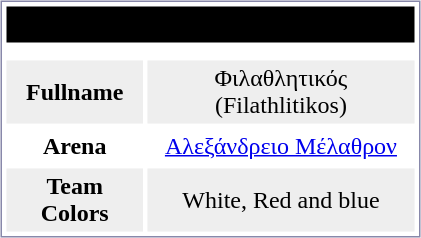<table style="margin:5px; border:1px solid #8888AA;" align=right cellpadding=3 cellspacing=3 width=280>
<tr align="center" bgcolor="#000000">
<td colspan=2><span><strong>Filathlitikos</strong></span></td>
</tr>
<tr align="center">
<td colspan=2></td>
</tr>
<tr align="center" bgcolor="#eeeeee">
<td><strong>Fullname</strong></td>
<td>Φιλαθλητικός (Filathlitikos)</td>
</tr>
<tr align="center">
<td><strong>Arena</strong></td>
<td><a href='#'>Αλεξάνδρειο Μέλαθρον</a></td>
</tr>
<tr align="center" bgcolor="#eeeeee">
<td><strong>Team Colors</strong></td>
<td>White, Red and blue</td>
</tr>
</table>
